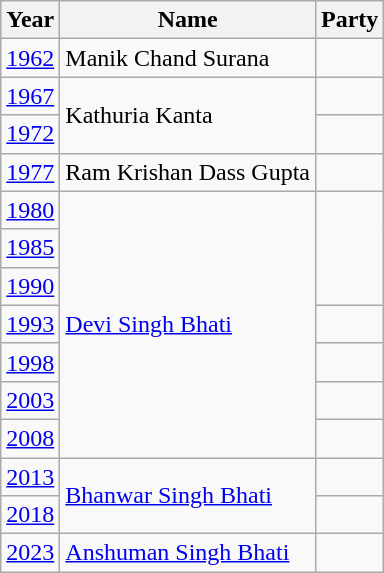<table class="wikitable sortable">
<tr>
<th>Year</th>
<th>Name</th>
<th colspan=2>Party</th>
</tr>
<tr>
<td><a href='#'>1962</a></td>
<td>Manik Chand Surana</td>
<td></td>
</tr>
<tr>
<td><a href='#'>1967</a></td>
<td rowspan=2>Kathuria Kanta</td>
<td></td>
</tr>
<tr>
<td><a href='#'>1972</a></td>
</tr>
<tr>
<td><a href='#'>1977</a></td>
<td>Ram Krishan Dass Gupta</td>
<td></td>
</tr>
<tr>
<td><a href='#'>1980</a></td>
<td rowspan=7><a href='#'>Devi Singh Bhati</a></td>
</tr>
<tr>
<td><a href='#'>1985</a></td>
</tr>
<tr>
<td><a href='#'>1990</a></td>
</tr>
<tr>
<td><a href='#'>1993</a></td>
<td></td>
</tr>
<tr>
<td><a href='#'>1998</a></td>
</tr>
<tr>
<td><a href='#'>2003</a></td>
<td></td>
</tr>
<tr>
<td><a href='#'>2008</a></td>
<td></td>
</tr>
<tr>
<td><a href='#'>2013</a></td>
<td rowspan=2><a href='#'>Bhanwar Singh Bhati</a></td>
<td></td>
</tr>
<tr>
<td><a href='#'>2018</a></td>
</tr>
<tr>
<td><a href='#'>2023</a></td>
<td><a href='#'>Anshuman Singh Bhati</a></td>
<td></td>
</tr>
</table>
